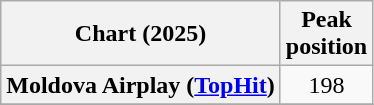<table class="wikitable plainrowheaders" style="text-align:center">
<tr>
<th scope="col">Chart (2025)</th>
<th scope="col">Peak<br>position</th>
</tr>
<tr>
<th scope="row">Moldova Airplay (<a href='#'>TopHit</a>)</th>
<td>198</td>
</tr>
<tr>
</tr>
</table>
